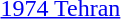<table>
<tr>
<td><a href='#'>1974 Tehran</a></td>
<td></td>
<td></td>
<td></td>
</tr>
</table>
